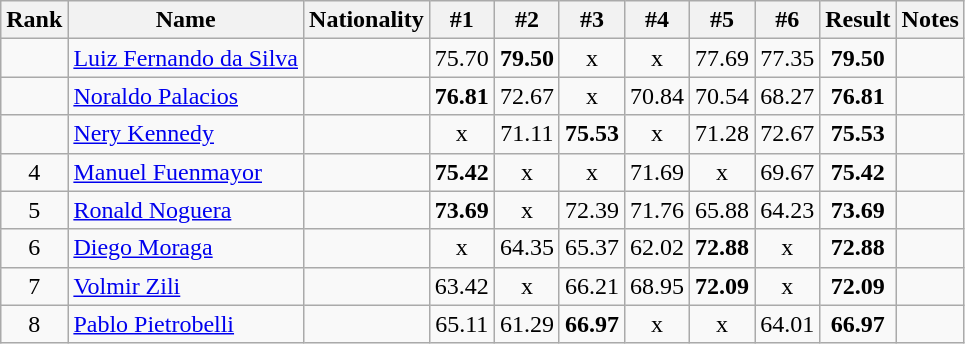<table class="wikitable sortable" style="text-align:center">
<tr>
<th>Rank</th>
<th>Name</th>
<th>Nationality</th>
<th>#1</th>
<th>#2</th>
<th>#3</th>
<th>#4</th>
<th>#5</th>
<th>#6</th>
<th>Result</th>
<th>Notes</th>
</tr>
<tr>
<td></td>
<td align=left><a href='#'>Luiz Fernando da Silva</a></td>
<td align=left></td>
<td>75.70</td>
<td><strong>79.50</strong></td>
<td>x</td>
<td>x</td>
<td>77.69</td>
<td>77.35</td>
<td><strong>79.50</strong></td>
<td></td>
</tr>
<tr>
<td></td>
<td align=left><a href='#'>Noraldo Palacios</a></td>
<td align=left></td>
<td><strong>76.81</strong></td>
<td>72.67</td>
<td>x</td>
<td>70.84</td>
<td>70.54</td>
<td>68.27</td>
<td><strong>76.81</strong></td>
<td></td>
</tr>
<tr>
<td></td>
<td align=left><a href='#'>Nery Kennedy</a></td>
<td align=left></td>
<td>x</td>
<td>71.11</td>
<td><strong>75.53</strong></td>
<td>x</td>
<td>71.28</td>
<td>72.67</td>
<td><strong>75.53</strong></td>
<td></td>
</tr>
<tr>
<td>4</td>
<td align=left><a href='#'>Manuel Fuenmayor</a></td>
<td align=left></td>
<td><strong>75.42</strong></td>
<td>x</td>
<td>x</td>
<td>71.69</td>
<td>x</td>
<td>69.67</td>
<td><strong>75.42</strong></td>
<td></td>
</tr>
<tr>
<td>5</td>
<td align=left><a href='#'>Ronald Noguera</a></td>
<td align=left></td>
<td><strong>73.69</strong></td>
<td>x</td>
<td>72.39</td>
<td>71.76</td>
<td>65.88</td>
<td>64.23</td>
<td><strong>73.69</strong></td>
<td></td>
</tr>
<tr>
<td>6</td>
<td align=left><a href='#'>Diego Moraga</a></td>
<td align=left></td>
<td>x</td>
<td>64.35</td>
<td>65.37</td>
<td>62.02</td>
<td><strong>72.88</strong></td>
<td>x</td>
<td><strong>72.88</strong></td>
<td></td>
</tr>
<tr>
<td>7</td>
<td align=left><a href='#'>Volmir Zili</a></td>
<td align=left></td>
<td>63.42</td>
<td>x</td>
<td>66.21</td>
<td>68.95</td>
<td><strong>72.09</strong></td>
<td>x</td>
<td><strong>72.09</strong></td>
<td></td>
</tr>
<tr>
<td>8</td>
<td align=left><a href='#'>Pablo Pietrobelli</a></td>
<td align=left></td>
<td>65.11</td>
<td>61.29</td>
<td><strong>66.97</strong></td>
<td>x</td>
<td>x</td>
<td>64.01</td>
<td><strong>66.97</strong></td>
<td></td>
</tr>
</table>
